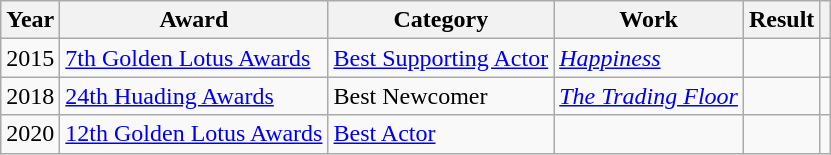<table class="wikitable plainrowheaders">
<tr>
<th>Year</th>
<th>Award</th>
<th>Category</th>
<th>Work</th>
<th>Result</th>
<th></th>
</tr>
<tr>
<td>2015</td>
<td><a href='#'>7th Golden Lotus Awards</a></td>
<td><a href='#'>Best Supporting Actor</a></td>
<td><em><a href='#'>Happiness</a></em></td>
<td></td>
<td></td>
</tr>
<tr>
<td>2018</td>
<td><a href='#'>24th Huading Awards</a></td>
<td>Best Newcomer</td>
<td><em><a href='#'>The Trading Floor</a></em></td>
<td></td>
<td></td>
</tr>
<tr>
<td>2020</td>
<td><a href='#'>12th Golden Lotus Awards</a></td>
<td><a href='#'>Best Actor</a></td>
<td><em></em></td>
<td></td>
<td></td>
</tr>
</table>
